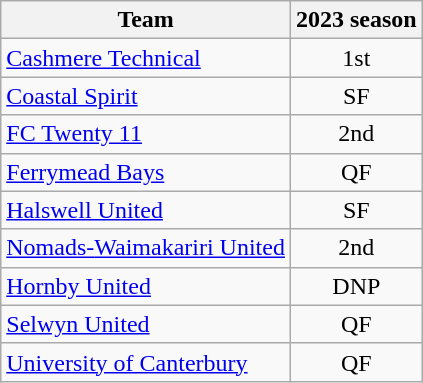<table class="wikitable sortable">
<tr>
<th>Team</th>
<th>2023 season</th>
</tr>
<tr>
<td><a href='#'>Cashmere Technical</a></td>
<td align="center">1st</td>
</tr>
<tr>
<td><a href='#'>Coastal Spirit</a></td>
<td align="center">SF</td>
</tr>
<tr>
<td><a href='#'>FC Twenty 11</a></td>
<td align="center">2nd</td>
</tr>
<tr>
<td><a href='#'>Ferrymead Bays</a></td>
<td align="center">QF</td>
</tr>
<tr>
<td><a href='#'>Halswell United</a></td>
<td align="center">SF</td>
</tr>
<tr>
<td><a href='#'>Nomads-</a><a href='#'>Waimakariri United</a></td>
<td align="center">2nd</td>
</tr>
<tr>
<td><a href='#'>Hornby United</a></td>
<td align="center">DNP</td>
</tr>
<tr>
<td><a href='#'>Selwyn United</a></td>
<td align="center">QF</td>
</tr>
<tr>
<td><a href='#'>University of Canterbury</a></td>
<td align="center">QF</td>
</tr>
</table>
